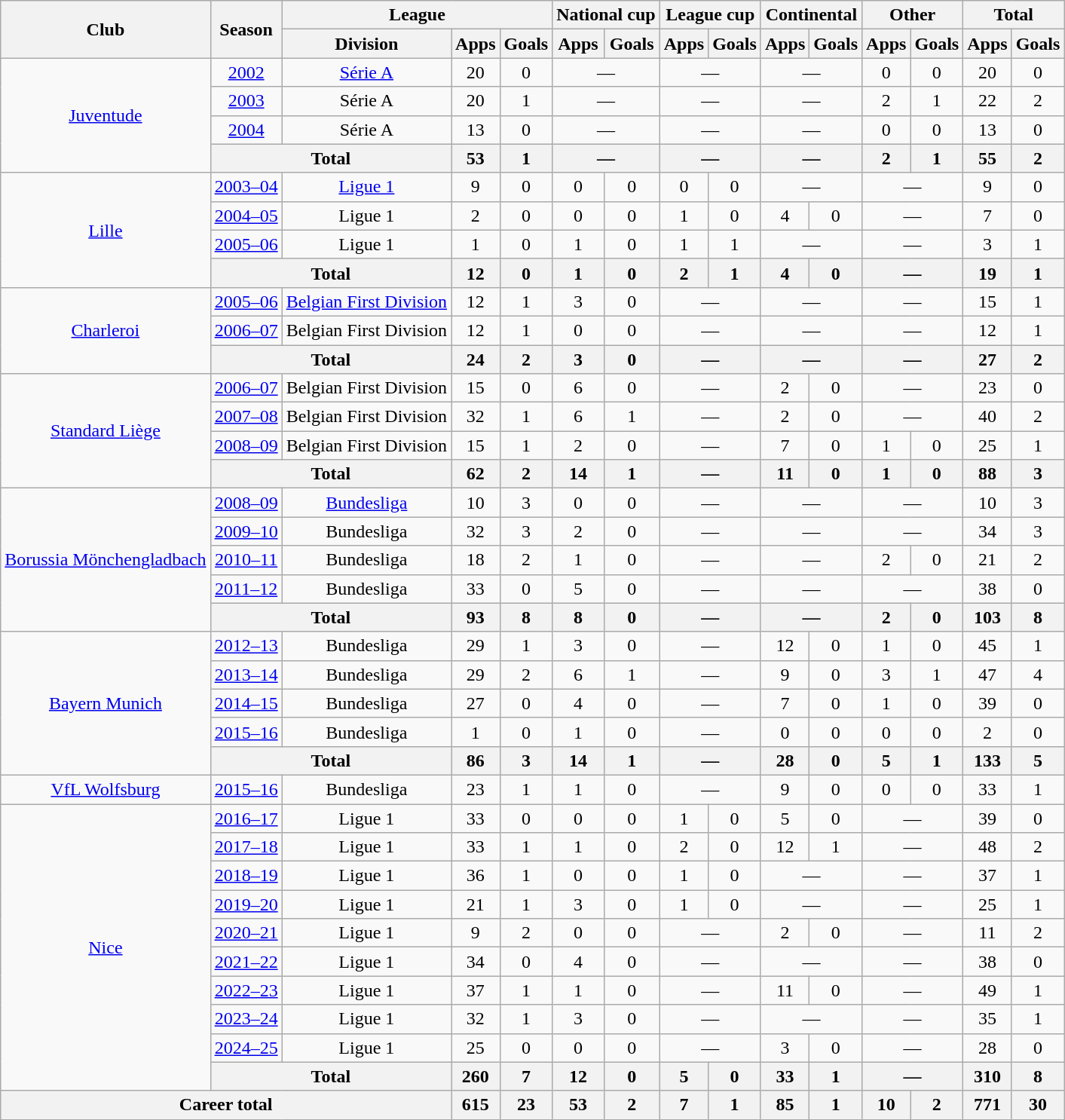<table class="wikitable" style="text-align:center">
<tr>
<th rowspan="2">Club</th>
<th rowspan="2">Season</th>
<th colspan="3">League</th>
<th colspan="2">National cup</th>
<th colspan="2">League cup</th>
<th colspan="2">Continental</th>
<th colspan="2">Other</th>
<th colspan="2">Total</th>
</tr>
<tr>
<th>Division</th>
<th>Apps</th>
<th>Goals</th>
<th>Apps</th>
<th>Goals</th>
<th>Apps</th>
<th>Goals</th>
<th>Apps</th>
<th>Goals</th>
<th>Apps</th>
<th>Goals</th>
<th>Apps</th>
<th>Goals</th>
</tr>
<tr>
<td rowspan="4"><a href='#'>Juventude</a></td>
<td><a href='#'>2002</a></td>
<td><a href='#'>Série A</a></td>
<td>20</td>
<td>0</td>
<td colspan="2">—</td>
<td colspan="2">—</td>
<td colspan="2">—</td>
<td>0</td>
<td>0</td>
<td>20</td>
<td>0</td>
</tr>
<tr>
<td><a href='#'>2003</a></td>
<td>Série A</td>
<td>20</td>
<td>1</td>
<td colspan="2">—</td>
<td colspan="2">—</td>
<td colspan="2">—</td>
<td>2</td>
<td>1</td>
<td>22</td>
<td>2</td>
</tr>
<tr>
<td><a href='#'>2004</a></td>
<td>Série A</td>
<td>13</td>
<td>0</td>
<td colspan="2">—</td>
<td colspan="2">—</td>
<td colspan="2">—</td>
<td>0</td>
<td>0</td>
<td>13</td>
<td>0</td>
</tr>
<tr>
<th colspan="2">Total</th>
<th>53</th>
<th>1</th>
<th colspan="2">—</th>
<th colspan="2">—</th>
<th colspan="2">—</th>
<th>2</th>
<th>1</th>
<th>55</th>
<th>2</th>
</tr>
<tr>
<td rowspan="4"><a href='#'>Lille</a></td>
<td><a href='#'>2003–04</a></td>
<td><a href='#'>Ligue 1</a></td>
<td>9</td>
<td>0</td>
<td>0</td>
<td>0</td>
<td>0</td>
<td>0</td>
<td colspan="2">—</td>
<td colspan="2">—</td>
<td>9</td>
<td>0</td>
</tr>
<tr>
<td><a href='#'>2004–05</a></td>
<td>Ligue 1</td>
<td>2</td>
<td>0</td>
<td>0</td>
<td>0</td>
<td>1</td>
<td>0</td>
<td>4</td>
<td>0</td>
<td colspan="2">—</td>
<td>7</td>
<td>0</td>
</tr>
<tr>
<td><a href='#'>2005–06</a></td>
<td>Ligue 1</td>
<td>1</td>
<td>0</td>
<td>1</td>
<td>0</td>
<td>1</td>
<td>1</td>
<td colspan="2">—</td>
<td colspan="2">—</td>
<td>3</td>
<td>1</td>
</tr>
<tr>
<th colspan="2">Total</th>
<th>12</th>
<th>0</th>
<th>1</th>
<th>0</th>
<th>2</th>
<th>1</th>
<th>4</th>
<th>0</th>
<th colspan="2">—</th>
<th>19</th>
<th>1</th>
</tr>
<tr>
<td rowspan="3"><a href='#'>Charleroi</a></td>
<td><a href='#'>2005–06</a></td>
<td><a href='#'>Belgian First Division</a></td>
<td>12</td>
<td>1</td>
<td>3</td>
<td>0</td>
<td colspan="2">—</td>
<td colspan="2">—</td>
<td colspan="2">—</td>
<td>15</td>
<td>1</td>
</tr>
<tr>
<td><a href='#'>2006–07</a></td>
<td>Belgian First Division</td>
<td>12</td>
<td>1</td>
<td>0</td>
<td>0</td>
<td colspan="2">—</td>
<td colspan="2">—</td>
<td colspan="2">—</td>
<td>12</td>
<td>1</td>
</tr>
<tr>
<th colspan="2">Total</th>
<th>24</th>
<th>2</th>
<th>3</th>
<th>0</th>
<th colspan="2">—</th>
<th colspan="2">—</th>
<th colspan="2">—</th>
<th>27</th>
<th>2</th>
</tr>
<tr>
<td rowspan="4"><a href='#'>Standard Liège</a></td>
<td><a href='#'>2006–07</a></td>
<td>Belgian First Division</td>
<td>15</td>
<td>0</td>
<td>6</td>
<td>0</td>
<td colspan="2">—</td>
<td>2</td>
<td>0</td>
<td colspan="2">—</td>
<td>23</td>
<td>0</td>
</tr>
<tr>
<td><a href='#'>2007–08</a></td>
<td>Belgian First Division</td>
<td>32</td>
<td>1</td>
<td>6</td>
<td>1</td>
<td colspan="2">—</td>
<td>2</td>
<td>0</td>
<td colspan="2">—</td>
<td>40</td>
<td>2</td>
</tr>
<tr>
<td><a href='#'>2008–09</a></td>
<td>Belgian First Division</td>
<td>15</td>
<td>1</td>
<td>2</td>
<td>0</td>
<td colspan="2">—</td>
<td>7</td>
<td>0</td>
<td>1</td>
<td>0</td>
<td>25</td>
<td>1</td>
</tr>
<tr>
<th colspan="2">Total</th>
<th>62</th>
<th>2</th>
<th>14</th>
<th>1</th>
<th colspan="2">—</th>
<th>11</th>
<th>0</th>
<th>1</th>
<th>0</th>
<th>88</th>
<th>3</th>
</tr>
<tr>
<td rowspan="5"><a href='#'>Borussia Mönchengladbach</a></td>
<td><a href='#'>2008–09</a></td>
<td><a href='#'>Bundesliga</a></td>
<td>10</td>
<td>3</td>
<td>0</td>
<td>0</td>
<td colspan="2">—</td>
<td colspan="2">—</td>
<td colspan="2">—</td>
<td>10</td>
<td>3</td>
</tr>
<tr>
<td><a href='#'>2009–10</a></td>
<td>Bundesliga</td>
<td>32</td>
<td>3</td>
<td>2</td>
<td>0</td>
<td colspan="2">—</td>
<td colspan="2">—</td>
<td colspan="2">—</td>
<td>34</td>
<td>3</td>
</tr>
<tr>
<td><a href='#'>2010–11</a></td>
<td>Bundesliga</td>
<td>18</td>
<td>2</td>
<td>1</td>
<td>0</td>
<td colspan="2">—</td>
<td colspan="2">—</td>
<td>2</td>
<td>0</td>
<td>21</td>
<td>2</td>
</tr>
<tr>
<td><a href='#'>2011–12</a></td>
<td>Bundesliga</td>
<td>33</td>
<td>0</td>
<td>5</td>
<td>0</td>
<td colspan="2">—</td>
<td colspan="2">—</td>
<td colspan="2">—</td>
<td>38</td>
<td>0</td>
</tr>
<tr>
<th colspan="2">Total</th>
<th>93</th>
<th>8</th>
<th>8</th>
<th>0</th>
<th colspan="2">—</th>
<th colspan="2">—</th>
<th>2</th>
<th>0</th>
<th>103</th>
<th>8</th>
</tr>
<tr>
<td rowspan="5"><a href='#'>Bayern Munich</a></td>
<td><a href='#'>2012–13</a></td>
<td>Bundesliga</td>
<td>29</td>
<td>1</td>
<td>3</td>
<td>0</td>
<td colspan="2">—</td>
<td>12</td>
<td>0</td>
<td>1</td>
<td>0</td>
<td>45</td>
<td>1</td>
</tr>
<tr>
<td><a href='#'>2013–14</a></td>
<td>Bundesliga</td>
<td>29</td>
<td>2</td>
<td>6</td>
<td>1</td>
<td colspan="2">—</td>
<td>9</td>
<td>0</td>
<td>3</td>
<td>1</td>
<td>47</td>
<td>4</td>
</tr>
<tr>
<td><a href='#'>2014–15</a></td>
<td>Bundesliga</td>
<td>27</td>
<td>0</td>
<td>4</td>
<td>0</td>
<td colspan="2">—</td>
<td>7</td>
<td>0</td>
<td>1</td>
<td>0</td>
<td>39</td>
<td>0</td>
</tr>
<tr>
<td><a href='#'>2015–16</a></td>
<td>Bundesliga</td>
<td>1</td>
<td>0</td>
<td>1</td>
<td>0</td>
<td colspan="2">—</td>
<td>0</td>
<td>0</td>
<td>0</td>
<td>0</td>
<td>2</td>
<td>0</td>
</tr>
<tr>
<th colspan="2">Total</th>
<th>86</th>
<th>3</th>
<th>14</th>
<th>1</th>
<th colspan="2">—</th>
<th>28</th>
<th>0</th>
<th>5</th>
<th>1</th>
<th>133</th>
<th>5</th>
</tr>
<tr>
<td><a href='#'>VfL Wolfsburg</a></td>
<td><a href='#'>2015–16</a></td>
<td>Bundesliga</td>
<td>23</td>
<td>1</td>
<td>1</td>
<td>0</td>
<td colspan="2">—</td>
<td>9</td>
<td>0</td>
<td>0</td>
<td>0</td>
<td>33</td>
<td>1</td>
</tr>
<tr>
<td rowspan="10"><a href='#'>Nice</a></td>
<td><a href='#'>2016–17</a></td>
<td>Ligue 1</td>
<td>33</td>
<td>0</td>
<td>0</td>
<td>0</td>
<td>1</td>
<td>0</td>
<td>5</td>
<td>0</td>
<td colspan="2">—</td>
<td>39</td>
<td>0</td>
</tr>
<tr>
<td><a href='#'>2017–18</a></td>
<td>Ligue 1</td>
<td>33</td>
<td>1</td>
<td>1</td>
<td>0</td>
<td>2</td>
<td>0</td>
<td>12</td>
<td>1</td>
<td colspan="2">—</td>
<td>48</td>
<td>2</td>
</tr>
<tr>
<td><a href='#'>2018–19</a></td>
<td>Ligue 1</td>
<td>36</td>
<td>1</td>
<td>0</td>
<td>0</td>
<td>1</td>
<td>0</td>
<td colspan="2">—</td>
<td colspan="2">—</td>
<td>37</td>
<td>1</td>
</tr>
<tr>
<td><a href='#'>2019–20</a></td>
<td>Ligue 1</td>
<td>21</td>
<td>1</td>
<td>3</td>
<td>0</td>
<td>1</td>
<td>0</td>
<td colspan="2">—</td>
<td colspan="2">—</td>
<td>25</td>
<td>1</td>
</tr>
<tr>
<td><a href='#'>2020–21</a></td>
<td>Ligue 1</td>
<td>9</td>
<td>2</td>
<td>0</td>
<td>0</td>
<td colspan="2">—</td>
<td>2</td>
<td>0</td>
<td colspan="2">—</td>
<td>11</td>
<td>2</td>
</tr>
<tr>
<td><a href='#'>2021–22</a></td>
<td>Ligue 1</td>
<td>34</td>
<td>0</td>
<td>4</td>
<td>0</td>
<td colspan="2">—</td>
<td colspan="2">—</td>
<td colspan="2">—</td>
<td>38</td>
<td>0</td>
</tr>
<tr>
<td><a href='#'>2022–23</a></td>
<td>Ligue 1</td>
<td>37</td>
<td>1</td>
<td>1</td>
<td>0</td>
<td colspan="2">—</td>
<td>11</td>
<td>0</td>
<td colspan="2">—</td>
<td>49</td>
<td>1</td>
</tr>
<tr>
<td><a href='#'>2023–24</a></td>
<td>Ligue 1</td>
<td>32</td>
<td>1</td>
<td>3</td>
<td>0</td>
<td colspan="2">—</td>
<td colspan="2">—</td>
<td colspan="2">—</td>
<td>35</td>
<td>1</td>
</tr>
<tr>
<td><a href='#'>2024–25</a></td>
<td>Ligue 1</td>
<td>25</td>
<td>0</td>
<td>0</td>
<td>0</td>
<td colspan="2">—</td>
<td>3</td>
<td>0</td>
<td colspan="2">—</td>
<td>28</td>
<td>0</td>
</tr>
<tr>
<th colspan="2">Total</th>
<th>260</th>
<th>7</th>
<th>12</th>
<th>0</th>
<th>5</th>
<th>0</th>
<th>33</th>
<th>1</th>
<th colspan="2">—</th>
<th>310</th>
<th>8</th>
</tr>
<tr>
<th colspan="3">Career total</th>
<th>615</th>
<th>23</th>
<th>53</th>
<th>2</th>
<th>7</th>
<th>1</th>
<th>85</th>
<th>1</th>
<th>10</th>
<th>2</th>
<th>771</th>
<th>30</th>
</tr>
</table>
